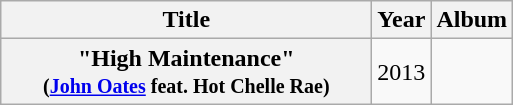<table class="wikitable plainrowheaders" style="text-align:left">
<tr>
<th scope="col" style="width:15em;">Title</th>
<th scope="col">Year</th>
<th scope="col">Album</th>
</tr>
<tr>
<th scope="row">"High Maintenance"<br><small>(<a href='#'>John Oates</a> feat. Hot Chelle Rae)</small></th>
<td>2013</td>
<td></td>
</tr>
</table>
